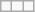<table class="wikitable">
<tr style="vertical-align:top;">
<td></td>
<td></td>
<td></td>
</tr>
</table>
